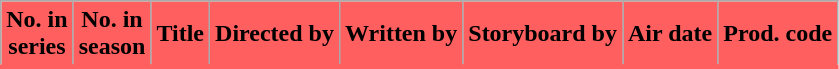<table class="wikitable plainrowheaders">
<tr style="border-bottom: 3px solid #FF5F5F;">
<th style="background-color: #FF5F5F">No. in<br>series</th>
<th style="background-color: #FF5F5F">No. in<br>season</th>
<th style="background-color: #FF5F5F">Title</th>
<th style="background-color: #FF5F5F">Directed by</th>
<th style="background-color: #FF5F5F">Written by</th>
<th style="background-color: #FF5F5F">Storyboard by</th>
<th style="background-color: #FF5F5F">Air date</th>
<th style="background-color: #FF5F5F">Prod. code<br>
























</th>
</tr>
</table>
